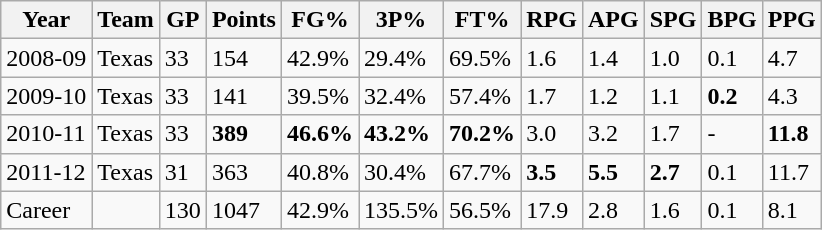<table class="wikitable">
<tr>
<th>Year</th>
<th>Team</th>
<th>GP</th>
<th>Points</th>
<th>FG%</th>
<th>3P%</th>
<th>FT%</th>
<th>RPG</th>
<th>APG</th>
<th>SPG</th>
<th>BPG</th>
<th>PPG</th>
</tr>
<tr>
<td>2008-09</td>
<td>Texas</td>
<td>33</td>
<td>154</td>
<td>42.9%</td>
<td>29.4%</td>
<td>69.5%</td>
<td>1.6</td>
<td>1.4</td>
<td>1.0</td>
<td>0.1</td>
<td>4.7</td>
</tr>
<tr>
<td>2009-10</td>
<td>Texas</td>
<td>33</td>
<td>141</td>
<td>39.5%</td>
<td>32.4%</td>
<td>57.4%</td>
<td>1.7</td>
<td>1.2</td>
<td>1.1</td>
<td><strong>0.2</strong></td>
<td>4.3</td>
</tr>
<tr>
<td>2010-11</td>
<td>Texas</td>
<td>33</td>
<td><strong>389</strong></td>
<td><strong>46.6%</strong></td>
<td><strong>43.2%</strong></td>
<td><strong>70.2%</strong></td>
<td>3.0</td>
<td>3.2</td>
<td>1.7</td>
<td>-</td>
<td><strong>11.8</strong></td>
</tr>
<tr>
<td>2011-12</td>
<td>Texas</td>
<td>31</td>
<td>363</td>
<td>40.8%</td>
<td>30.4%</td>
<td>67.7%</td>
<td><strong>3.5</strong></td>
<td><strong>5.5</strong></td>
<td><strong>2.7</strong></td>
<td>0.1</td>
<td>11.7</td>
</tr>
<tr>
<td>Career</td>
<td></td>
<td>130</td>
<td>1047</td>
<td>42.9%</td>
<td>135.5%</td>
<td>56.5%</td>
<td>17.9</td>
<td>2.8</td>
<td>1.6</td>
<td>0.1</td>
<td>8.1</td>
</tr>
</table>
